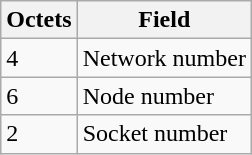<table class=wikitable style="text-align:left;">
<tr>
<th>Octets</th>
<th>Field</th>
</tr>
<tr>
<td>4</td>
<td>Network number</td>
</tr>
<tr>
<td>6</td>
<td>Node number</td>
</tr>
<tr>
<td>2</td>
<td>Socket number</td>
</tr>
</table>
